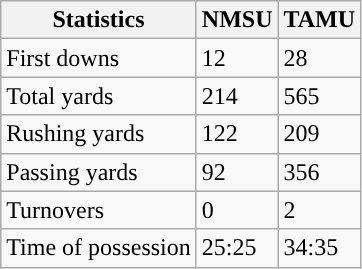<table class="wikitable" style="float: left;">
<tr>
<th>Statistics</th>
<th>NMSU</th>
<th>TAMU</th>
</tr>
<tr>
<td>First downs</td>
<td>12</td>
<td>28</td>
</tr>
<tr>
<td>Total yards</td>
<td>214</td>
<td>565</td>
</tr>
<tr>
<td>Rushing yards</td>
<td>122</td>
<td>209</td>
</tr>
<tr>
<td>Passing yards</td>
<td>92</td>
<td>356</td>
</tr>
<tr>
<td>Turnovers</td>
<td>0</td>
<td>2</td>
</tr>
<tr>
<td>Time of possession</td>
<td>25:25</td>
<td>34:35</td>
</tr>
</table>
